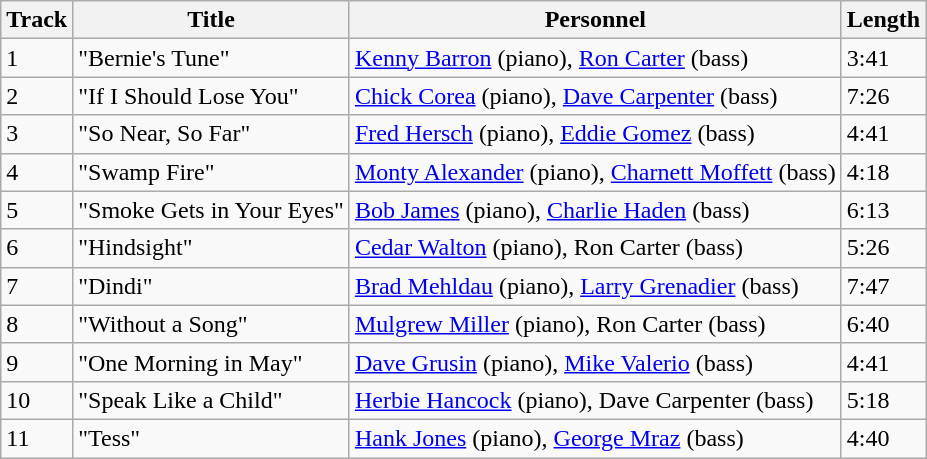<table class="wikitable">
<tr>
<th>Track</th>
<th>Title</th>
<th>Personnel</th>
<th>Length</th>
</tr>
<tr>
<td>1</td>
<td>"Bernie's Tune"</td>
<td><a href='#'>Kenny Barron</a> (piano), <a href='#'>Ron Carter</a> (bass)</td>
<td>3:41</td>
</tr>
<tr>
<td>2</td>
<td>"If I Should Lose You"</td>
<td><a href='#'>Chick Corea</a> (piano), <a href='#'>Dave Carpenter</a> (bass)</td>
<td>7:26</td>
</tr>
<tr>
<td>3</td>
<td>"So Near, So Far"</td>
<td><a href='#'>Fred Hersch</a> (piano), <a href='#'>Eddie Gomez</a> (bass)</td>
<td>4:41</td>
</tr>
<tr>
<td>4</td>
<td>"Swamp Fire"</td>
<td><a href='#'>Monty Alexander</a> (piano), <a href='#'>Charnett Moffett</a> (bass)</td>
<td>4:18</td>
</tr>
<tr>
<td>5</td>
<td>"Smoke Gets in Your Eyes"</td>
<td><a href='#'>Bob James</a> (piano), <a href='#'>Charlie Haden</a> (bass)</td>
<td>6:13</td>
</tr>
<tr>
<td>6</td>
<td>"Hindsight"</td>
<td><a href='#'>Cedar Walton</a> (piano), Ron Carter (bass)</td>
<td>5:26</td>
</tr>
<tr>
<td>7</td>
<td>"Dindi"</td>
<td><a href='#'>Brad Mehldau</a> (piano), <a href='#'>Larry Grenadier</a> (bass)</td>
<td>7:47</td>
</tr>
<tr>
<td>8</td>
<td>"Without a Song"</td>
<td><a href='#'>Mulgrew Miller</a> (piano), Ron Carter (bass)</td>
<td>6:40</td>
</tr>
<tr>
<td>9</td>
<td>"One Morning in May"</td>
<td><a href='#'>Dave Grusin</a> (piano), <a href='#'>Mike Valerio</a> (bass)</td>
<td>4:41</td>
</tr>
<tr>
<td>10</td>
<td>"Speak Like a Child"</td>
<td><a href='#'>Herbie Hancock</a> (piano), Dave Carpenter (bass)</td>
<td>5:18</td>
</tr>
<tr>
<td>11</td>
<td>"Tess"</td>
<td><a href='#'>Hank Jones</a> (piano), <a href='#'>George Mraz</a> (bass)</td>
<td>4:40</td>
</tr>
</table>
